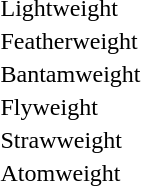<table>
<tr>
<td>Lightweight</td>
<td></td>
<td></td>
<td></td>
<td></td>
</tr>
<tr>
<td>Featherweight</td>
<td></td>
<td></td>
<td></td>
<td></td>
</tr>
<tr>
<td>Bantamweight</td>
<td></td>
<td></td>
<td></td>
<td></td>
</tr>
<tr>
<td>Flyweight</td>
<td></td>
<td></td>
<td></td>
<td></td>
</tr>
<tr>
<td>Strawweight</td>
<td></td>
<td></td>
<td></td>
<td></td>
</tr>
<tr>
<td>Atomweight</td>
<td></td>
<td></td>
<td></td>
<td></td>
</tr>
</table>
